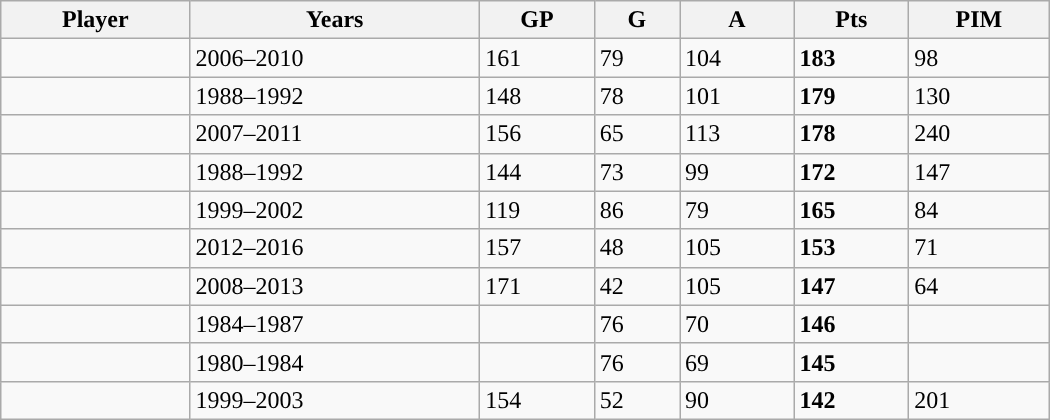<table class="wikitable sortable" width ="700" cellpadding="1" border="1" cellspacing="0">
<tr>
<th>Player</th>
<th>Years</th>
<th>GP</th>
<th>G</th>
<th>A</th>
<th>Pts</th>
<th>PIM</th>
</tr>
<tr>
<td></td>
<td>2006–2010</td>
<td>161</td>
<td>79</td>
<td>104</td>
<td><strong>183</strong></td>
<td>98</td>
</tr>
<tr>
<td></td>
<td>1988–1992</td>
<td>148</td>
<td>78</td>
<td>101</td>
<td><strong>179</strong></td>
<td>130</td>
</tr>
<tr>
<td></td>
<td>2007–2011</td>
<td>156</td>
<td>65</td>
<td>113</td>
<td><strong>178</strong></td>
<td>240</td>
</tr>
<tr>
<td></td>
<td>1988–1992</td>
<td>144</td>
<td>73</td>
<td>99</td>
<td><strong>172</strong></td>
<td>147</td>
</tr>
<tr>
<td></td>
<td>1999–2002</td>
<td>119</td>
<td>86</td>
<td>79</td>
<td><strong>165</strong></td>
<td>84</td>
</tr>
<tr>
<td></td>
<td>2012–2016</td>
<td>157</td>
<td>48</td>
<td>105</td>
<td><strong>153</strong></td>
<td>71</td>
</tr>
<tr>
<td></td>
<td>2008–2013</td>
<td>171</td>
<td>42</td>
<td>105</td>
<td><strong>147</strong></td>
<td>64</td>
</tr>
<tr>
<td></td>
<td>1984–1987</td>
<td></td>
<td>76</td>
<td>70</td>
<td><strong>146</strong></td>
<td></td>
</tr>
<tr>
<td></td>
<td>1980–1984</td>
<td></td>
<td>76</td>
<td>69</td>
<td><strong>145</strong></td>
<td></td>
</tr>
<tr>
<td></td>
<td>1999–2003</td>
<td>154</td>
<td>52</td>
<td>90</td>
<td><strong>142</strong></td>
<td>201</td>
</tr>
</table>
